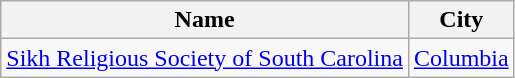<table class="wikitable sortable">
<tr>
<th>Name</th>
<th>City</th>
</tr>
<tr>
<td><a href='#'>Sikh Religious Society of South Carolina</a></td>
<td><a href='#'>Columbia</a></td>
</tr>
</table>
